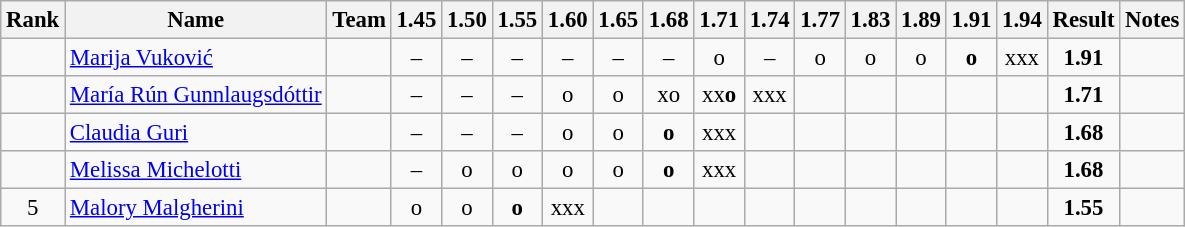<table class="wikitable sortable" style="text-align:center;font-size:95%">
<tr>
<th>Rank</th>
<th>Name</th>
<th>Team</th>
<th>1.45</th>
<th>1.50</th>
<th>1.55</th>
<th>1.60</th>
<th>1.65</th>
<th>1.68</th>
<th>1.71</th>
<th>1.74</th>
<th>1.77</th>
<th>1.83</th>
<th>1.89</th>
<th>1.91</th>
<th>1.94</th>
<th>Result</th>
<th>Notes</th>
</tr>
<tr>
<td></td>
<td align="left"><a href='#'>Marija Vuković</a></td>
<td align=left></td>
<td>–</td>
<td>–</td>
<td>–</td>
<td>–</td>
<td>–</td>
<td>–</td>
<td>o</td>
<td>–</td>
<td>o</td>
<td>o</td>
<td>o</td>
<td><strong>o</strong></td>
<td>xxx</td>
<td><strong>1.91</strong></td>
<td></td>
</tr>
<tr>
<td></td>
<td align="left"><a href='#'>María Rún Gunnlaugsdóttir</a></td>
<td align=left></td>
<td>–</td>
<td>–</td>
<td>–</td>
<td>o</td>
<td>o</td>
<td>xo</td>
<td>xx<strong>o</strong></td>
<td>xxx</td>
<td></td>
<td></td>
<td></td>
<td></td>
<td></td>
<td><strong>1.71</strong></td>
<td></td>
</tr>
<tr>
<td></td>
<td align="left"><a href='#'>Claudia Guri</a></td>
<td align=left></td>
<td>–</td>
<td>–</td>
<td>–</td>
<td>o</td>
<td>o</td>
<td><strong>o</strong></td>
<td>xxx</td>
<td></td>
<td></td>
<td></td>
<td></td>
<td></td>
<td></td>
<td><strong>1.68</strong></td>
<td></td>
</tr>
<tr>
<td></td>
<td align="left"><a href='#'>Melissa Michelotti</a></td>
<td align=left></td>
<td>–</td>
<td>o</td>
<td>o</td>
<td>o</td>
<td>o</td>
<td><strong>o</strong></td>
<td>xxx</td>
<td></td>
<td></td>
<td></td>
<td></td>
<td></td>
<td></td>
<td><strong>1.68</strong></td>
<td></td>
</tr>
<tr>
<td>5</td>
<td align="left"><a href='#'>Malory Malgherini</a></td>
<td align=left></td>
<td>o</td>
<td>o</td>
<td><strong>o</strong></td>
<td>xxx</td>
<td></td>
<td></td>
<td></td>
<td></td>
<td></td>
<td></td>
<td></td>
<td></td>
<td></td>
<td><strong>1.55</strong></td>
<td></td>
</tr>
</table>
